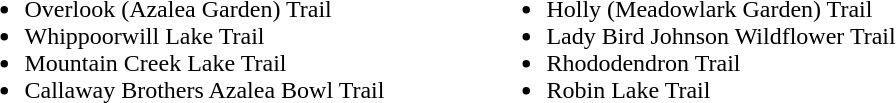<table>
<tr>
<td valign="top"><br><ul><li>Overlook (Azalea Garden) Trail</li><li>Whippoorwill Lake Trail</li><li>Mountain Creek Lake Trail</li><li>Callaway Brothers Azalea Bowl Trail</li></ul></td>
<td width="60"> </td>
<td valign="top"><br><ul><li>Holly (Meadowlark Garden) Trail</li><li>Lady Bird Johnson Wildflower Trail</li><li>Rhododendron Trail</li><li>Robin Lake Trail</li></ul></td>
</tr>
</table>
